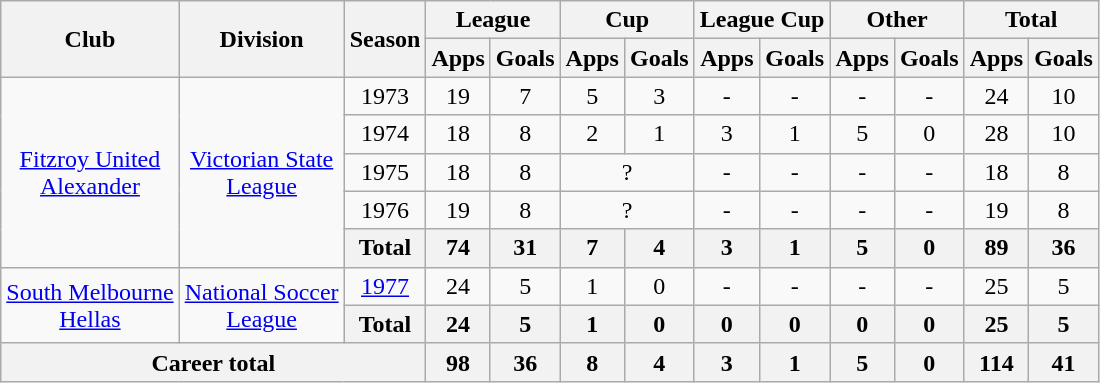<table class="wikitable" style="text-align: center;">
<tr>
<th rowspan="2">Club</th>
<th rowspan="2">Division</th>
<th rowspan="2">Season</th>
<th colspan="2">League</th>
<th colspan="2">Cup</th>
<th colspan="2">League Cup</th>
<th colspan="2">Other</th>
<th colspan="2">Total</th>
</tr>
<tr>
<th>Apps</th>
<th>Goals</th>
<th>Apps</th>
<th>Goals</th>
<th>Apps</th>
<th>Goals</th>
<th>Apps</th>
<th>Goals</th>
<th>Apps</th>
<th>Goals</th>
</tr>
<tr>
<td rowspan="5"><a href='#'>Fitzroy United<br>Alexander</a></td>
<td rowspan="5"><a href='#'>Victorian State<br>League</a></td>
<td>1973</td>
<td>19</td>
<td>7</td>
<td>5</td>
<td>3</td>
<td>-</td>
<td>-</td>
<td>-</td>
<td>-</td>
<td>24</td>
<td>10</td>
</tr>
<tr>
<td>1974</td>
<td>18</td>
<td>8</td>
<td>2</td>
<td>1</td>
<td>3</td>
<td>1</td>
<td>5</td>
<td>0</td>
<td>28</td>
<td>10</td>
</tr>
<tr>
<td>1975</td>
<td>18</td>
<td>8</td>
<td colspan="2">?</td>
<td>-</td>
<td>-</td>
<td>-</td>
<td>-</td>
<td>18</td>
<td>8</td>
</tr>
<tr>
<td>1976</td>
<td>19</td>
<td>8</td>
<td colspan="2">?</td>
<td>-</td>
<td>-</td>
<td>-</td>
<td>-</td>
<td>19</td>
<td>8</td>
</tr>
<tr>
<th>Total</th>
<th>74</th>
<th>31</th>
<th>7</th>
<th>4</th>
<th>3</th>
<th>1</th>
<th>5</th>
<th>0</th>
<th>89</th>
<th>36</th>
</tr>
<tr>
<td rowspan="2"><a href='#'>South Melbourne<br>Hellas</a></td>
<td rowspan="2"><a href='#'>National Soccer<br>League</a></td>
<td><a href='#'>1977</a></td>
<td>24</td>
<td>5</td>
<td>1</td>
<td>0</td>
<td>-</td>
<td>-</td>
<td>-</td>
<td>-</td>
<td>25</td>
<td>5</td>
</tr>
<tr>
<th>Total</th>
<th>24</th>
<th>5</th>
<th>1</th>
<th>0</th>
<th>0</th>
<th>0</th>
<th>0</th>
<th>0</th>
<th>25</th>
<th>5</th>
</tr>
<tr>
<th colspan="3">Career total</th>
<th>98</th>
<th>36</th>
<th>8</th>
<th>4</th>
<th>3</th>
<th>1</th>
<th>5</th>
<th>0</th>
<th>114</th>
<th>41</th>
</tr>
</table>
